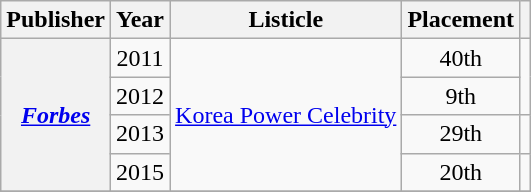<table class="wikitable sortable plainrowheaders" style="text-align:center">
<tr>
<th scope="col">Publisher</th>
<th scope="col">Year</th>
<th scope="col">Listicle</th>
<th scope="col">Placement</th>
<th scope="col" class="unsortable"></th>
</tr>
<tr>
<th rowspan="4" scope="row"><em><a href='#'>Forbes</a></em></th>
<td>2011</td>
<td rowspan="4"><a href='#'>Korea Power Celebrity</a></td>
<td>40th</td>
<td rowspan="2" style="text-align:center;"></td>
</tr>
<tr>
<td>2012</td>
<td>9th</td>
</tr>
<tr>
<td>2013</td>
<td>29th</td>
<td style="text-align:center;"></td>
</tr>
<tr>
<td>2015</td>
<td>20th</td>
<td style="text-align:center;"></td>
</tr>
<tr>
</tr>
</table>
